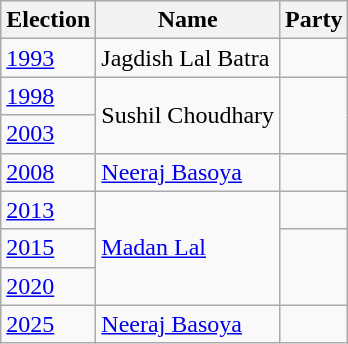<table class="wikitable sortable">
<tr>
<th>Election</th>
<th>Name</th>
<th colspan=2>Party</th>
</tr>
<tr>
<td><a href='#'>1993</a></td>
<td>Jagdish Lal Batra</td>
<td></td>
</tr>
<tr>
<td><a href='#'>1998</a></td>
<td rowspan="2">Sushil Choudhary</td>
</tr>
<tr>
<td><a href='#'>2003</a></td>
</tr>
<tr>
<td><a href='#'>2008</a></td>
<td><a href='#'>Neeraj Basoya</a></td>
<td></td>
</tr>
<tr>
<td><a href='#'>2013</a></td>
<td rowspan="3"><a href='#'>Madan Lal</a></td>
<td></td>
</tr>
<tr>
<td><a href='#'>2015</a></td>
</tr>
<tr>
<td><a href='#'>2020</a></td>
</tr>
<tr>
<td><a href='#'>2025</a></td>
<td><a href='#'>Neeraj Basoya</a></td>
<td></td>
</tr>
</table>
